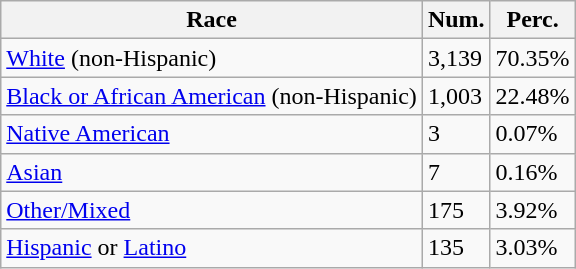<table class="wikitable">
<tr>
<th>Race</th>
<th>Num.</th>
<th>Perc.</th>
</tr>
<tr>
<td><a href='#'>White</a> (non-Hispanic)</td>
<td>3,139</td>
<td>70.35%</td>
</tr>
<tr>
<td><a href='#'>Black or African American</a> (non-Hispanic)</td>
<td>1,003</td>
<td>22.48%</td>
</tr>
<tr>
<td><a href='#'>Native American</a></td>
<td>3</td>
<td>0.07%</td>
</tr>
<tr>
<td><a href='#'>Asian</a></td>
<td>7</td>
<td>0.16%</td>
</tr>
<tr>
<td><a href='#'>Other/Mixed</a></td>
<td>175</td>
<td>3.92%</td>
</tr>
<tr>
<td><a href='#'>Hispanic</a> or <a href='#'>Latino</a></td>
<td>135</td>
<td>3.03%</td>
</tr>
</table>
